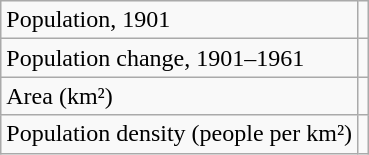<table class="wikitable">
<tr>
<td>Population, 1901</td>
<td></td>
</tr>
<tr>
<td>Population change, 1901–1961</td>
<td></td>
</tr>
<tr>
<td>Area (km²)</td>
<td></td>
</tr>
<tr>
<td>Population density (people per km²)</td>
<td></td>
</tr>
</table>
